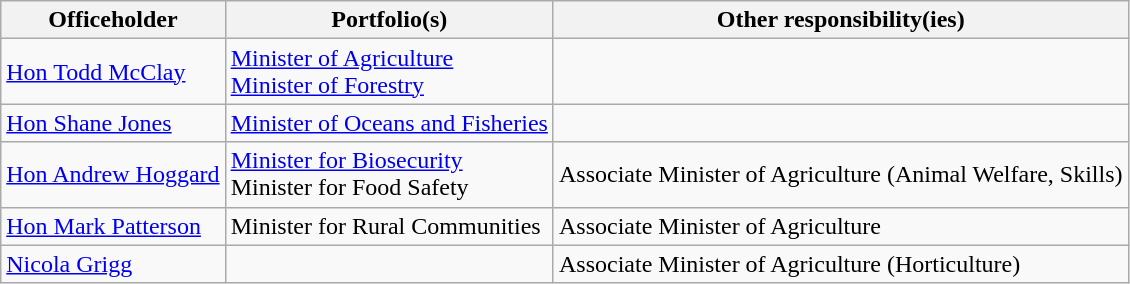<table class="wikitable">
<tr>
<th>Officeholder</th>
<th>Portfolio(s)</th>
<th>Other responsibility(ies)</th>
</tr>
<tr>
<td><a href='#'>Hon Todd McClay</a></td>
<td><a href='#'>Minister of Agriculture</a><br><a href='#'>Minister of Forestry</a></td>
<td></td>
</tr>
<tr>
<td><a href='#'>Hon Shane Jones</a></td>
<td><a href='#'>Minister of Oceans and Fisheries</a></td>
<td></td>
</tr>
<tr>
<td><a href='#'>Hon Andrew Hoggard</a></td>
<td><a href='#'>Minister for Biosecurity</a><br>Minister for Food Safety<br></td>
<td>Associate Minister of Agriculture (Animal Welfare, Skills)</td>
</tr>
<tr>
<td><a href='#'>Hon Mark Patterson</a></td>
<td>Minister for Rural Communities</td>
<td>Associate Minister of Agriculture</td>
</tr>
<tr>
<td><a href='#'>Nicola Grigg</a></td>
<td></td>
<td>Associate Minister of Agriculture (Horticulture)</td>
</tr>
</table>
